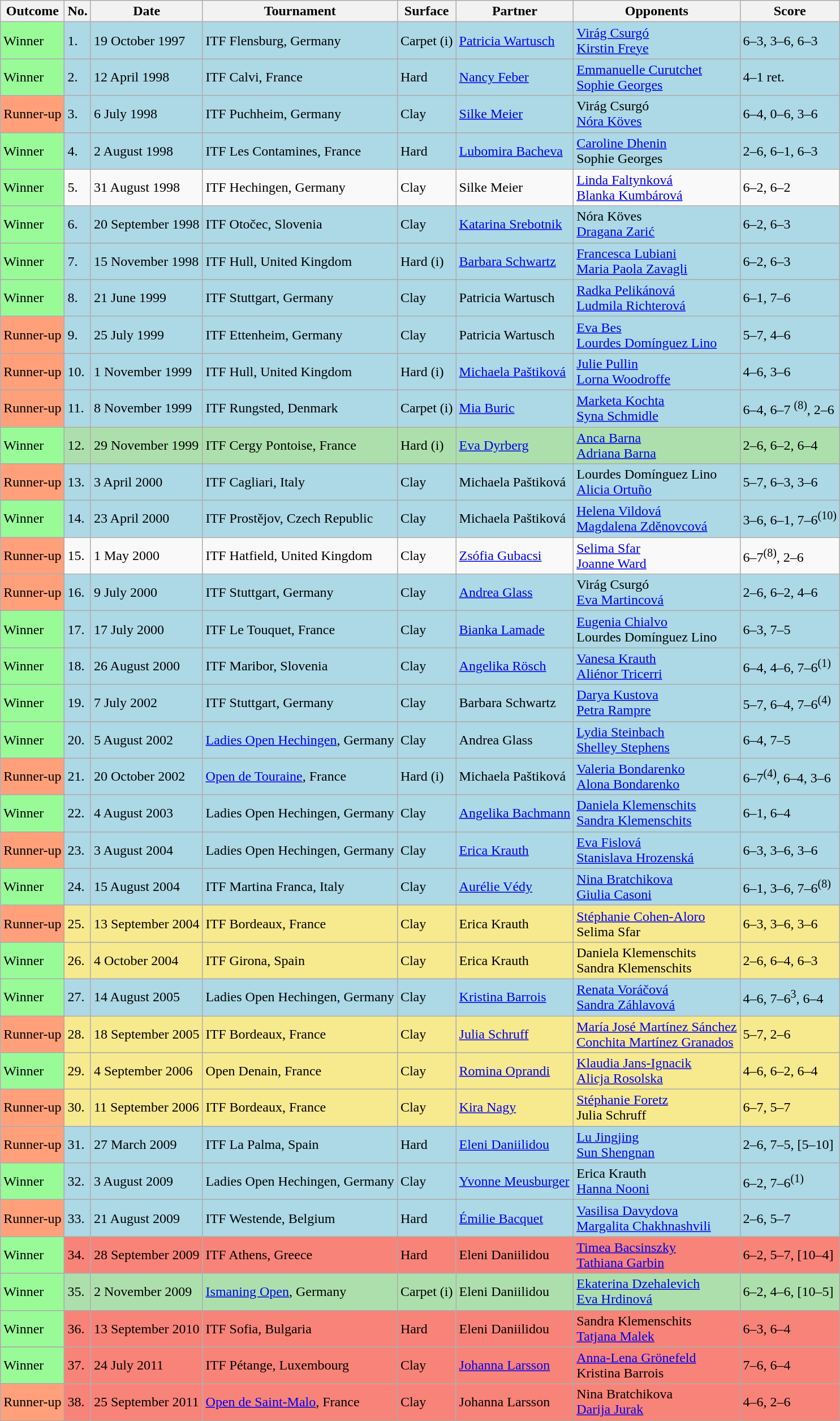<table class="sortable wikitable">
<tr>
<th>Outcome</th>
<th>No.</th>
<th>Date</th>
<th>Tournament</th>
<th>Surface</th>
<th>Partner</th>
<th>Opponents</th>
<th class="unsortable">Score</th>
</tr>
<tr style="background:lightblue;">
<td bgcolor="#98fb98">Winner</td>
<td>1.</td>
<td>19 October 1997</td>
<td>ITF Flensburg, Germany</td>
<td>Carpet (i)</td>
<td> <a href='#'>Patricia Wartusch</a></td>
<td> <a href='#'>Virág Csurgó</a> <br>  <a href='#'>Kirstin Freye</a></td>
<td>6–3, 3–6, 6–3</td>
</tr>
<tr style="background:lightblue;">
<td bgcolor="98FB98">Winner</td>
<td>2.</td>
<td>12 April 1998</td>
<td>ITF Calvi, France</td>
<td>Hard</td>
<td> <a href='#'>Nancy Feber</a></td>
<td> <a href='#'>Emmanuelle Curutchet</a> <br>  <a href='#'>Sophie Georges</a></td>
<td>4–1 ret.</td>
</tr>
<tr style="background:lightblue;">
<td style="background:#ffa07a;">Runner-up</td>
<td>3.</td>
<td>6 July 1998</td>
<td>ITF Puchheim, Germany</td>
<td>Clay</td>
<td> <a href='#'>Silke Meier</a></td>
<td> Virág Csurgó <br>  <a href='#'>Nóra Köves</a></td>
<td>6–4, 0–6, 3–6</td>
</tr>
<tr style="background:lightblue;">
<td bgcolor="98FB98">Winner</td>
<td>4.</td>
<td>2 August 1998</td>
<td>ITF Les Contamines, France</td>
<td>Hard</td>
<td> <a href='#'>Lubomira Bacheva</a></td>
<td> <a href='#'>Caroline Dhenin</a> <br>  Sophie Georges</td>
<td>2–6, 6–1, 6–3</td>
</tr>
<tr>
<td style="background:#98fb98;">Winner</td>
<td>5.</td>
<td>31 August 1998</td>
<td>ITF Hechingen, Germany</td>
<td>Clay</td>
<td> Silke Meier</td>
<td> <a href='#'>Linda Faltynková</a> <br>  <a href='#'>Blanka Kumbárová</a></td>
<td>6–2, 6–2</td>
</tr>
<tr style="background:lightblue;">
<td style="background:#98fb98;">Winner</td>
<td>6.</td>
<td>20 September 1998</td>
<td>ITF Otočec, Slovenia</td>
<td>Clay</td>
<td> <a href='#'>Katarina Srebotnik</a></td>
<td> Nóra Köves <br>  <a href='#'>Dragana Zarić</a></td>
<td>6–2, 6–3</td>
</tr>
<tr style="background:lightblue;">
<td bgcolor="98FB98">Winner</td>
<td>7.</td>
<td>15 November 1998</td>
<td>ITF Hull, United Kingdom</td>
<td>Hard (i)</td>
<td> <a href='#'>Barbara Schwartz</a></td>
<td> <a href='#'>Francesca Lubiani</a> <br>  <a href='#'>Maria Paola Zavagli</a></td>
<td>6–2, 6–3</td>
</tr>
<tr style="background:lightblue;">
<td bgcolor="98FB98">Winner</td>
<td>8.</td>
<td>21 June 1999</td>
<td>ITF Stuttgart, Germany</td>
<td>Clay</td>
<td> Patricia Wartusch</td>
<td> <a href='#'>Radka Pelikánová</a> <br>  <a href='#'>Ludmila Richterová</a></td>
<td>6–1, 7–6</td>
</tr>
<tr style="background:lightblue;">
<td bgcolor="FFA07A">Runner-up</td>
<td>9.</td>
<td>25 July 1999</td>
<td>ITF Ettenheim, Germany</td>
<td>Clay</td>
<td> Patricia Wartusch</td>
<td> <a href='#'>Eva Bes</a> <br>  <a href='#'>Lourdes Domínguez Lino</a></td>
<td>5–7, 4–6</td>
</tr>
<tr style="background:lightblue;">
<td bgcolor="FFA07A">Runner-up</td>
<td>10.</td>
<td>1 November 1999</td>
<td>ITF Hull, United Kingdom</td>
<td>Hard (i)</td>
<td> <a href='#'>Michaela Paštiková</a></td>
<td> <a href='#'>Julie Pullin</a> <br>  <a href='#'>Lorna Woodroffe</a></td>
<td>4–6, 3–6</td>
</tr>
<tr style="background:lightblue;">
<td bgcolor="FFA07A">Runner-up</td>
<td>11.</td>
<td>8 November 1999</td>
<td>ITF Rungsted, Denmark</td>
<td>Carpet (i)</td>
<td> <a href='#'>Mia Buric</a></td>
<td> <a href='#'>Marketa Kochta</a> <br>  <a href='#'>Syna Schmidle</a></td>
<td>6–4, 6–7 <sup>(8)</sup>, 2–6</td>
</tr>
<tr style="background:#addfad;">
<td bgcolor="98FB98">Winner</td>
<td>12.</td>
<td>29 November 1999</td>
<td>ITF Cergy Pontoise, France</td>
<td>Hard (i)</td>
<td> <a href='#'>Eva Dyrberg</a></td>
<td> <a href='#'>Anca Barna</a> <br>  <a href='#'>Adriana Barna</a></td>
<td>2–6, 6–2, 6–4</td>
</tr>
<tr style="background:lightblue;">
<td bgcolor="FFA07A">Runner-up</td>
<td>13.</td>
<td>3 April 2000</td>
<td>ITF Cagliari, Italy</td>
<td>Clay</td>
<td> Michaela Paštiková</td>
<td> Lourdes Domínguez Lino <br>  <a href='#'>Alicia Ortuño</a></td>
<td>5–7, 6–3, 3–6</td>
</tr>
<tr style="background:lightblue;">
<td bgcolor="98FB98">Winner</td>
<td>14.</td>
<td>23 April 2000</td>
<td>ITF Prostějov, Czech Republic</td>
<td>Clay</td>
<td> Michaela Paštiková</td>
<td> <a href='#'>Helena Vildová</a> <br>  <a href='#'>Magdalena Zděnovcová</a></td>
<td>3–6, 6–1, 7–6<sup>(10)</sup></td>
</tr>
<tr>
<td bgcolor="FFA07A">Runner-up</td>
<td>15.</td>
<td>1 May 2000</td>
<td>ITF Hatfield, United Kingdom</td>
<td>Clay</td>
<td> <a href='#'>Zsófia Gubacsi</a></td>
<td> <a href='#'>Selima Sfar</a> <br>  <a href='#'>Joanne Ward</a></td>
<td>6–7<sup>(8)</sup>, 2–6</td>
</tr>
<tr style="background:lightblue;">
<td style="background:#ffa07a;">Runner-up</td>
<td>16.</td>
<td>9 July 2000</td>
<td>ITF Stuttgart, Germany</td>
<td>Clay</td>
<td> <a href='#'>Andrea Glass</a></td>
<td> Virág Csurgó <br>  <a href='#'>Eva Martincová</a></td>
<td>2–6, 6–2, 4–6</td>
</tr>
<tr style="background:lightblue;">
<td bgcolor="98FB98">Winner</td>
<td>17.</td>
<td>17 July 2000</td>
<td>ITF Le Touquet, France</td>
<td>Clay</td>
<td> <a href='#'>Bianka Lamade</a></td>
<td> <a href='#'>Eugenia Chialvo</a> <br>  Lourdes Domínguez Lino</td>
<td>6–3, 7–5</td>
</tr>
<tr style="background:lightblue;">
<td style="background:#98fb98;">Winner</td>
<td>18.</td>
<td>26 August 2000</td>
<td>ITF Maribor, Slovenia</td>
<td>Clay</td>
<td> <a href='#'>Angelika Rösch</a></td>
<td> <a href='#'>Vanesa Krauth</a> <br>  <a href='#'>Aliénor Tricerri</a></td>
<td>6–4, 4–6, 7–6<sup>(1)</sup></td>
</tr>
<tr style="background:lightblue;">
<td bgcolor="98FB98">Winner</td>
<td>19.</td>
<td>7 July 2002</td>
<td>ITF Stuttgart, Germany</td>
<td>Clay</td>
<td> Barbara Schwartz</td>
<td> <a href='#'>Darya Kustova</a> <br>  <a href='#'>Petra Rampre</a></td>
<td>5–7, 6–4, 7–6<sup>(4)</sup></td>
</tr>
<tr style="background:lightblue;">
<td style="background:#98fb98;">Winner</td>
<td>20.</td>
<td>5 August 2002</td>
<td><a href='#'>Ladies Open Hechingen</a>, Germany</td>
<td>Clay</td>
<td> Andrea Glass</td>
<td> <a href='#'>Lydia Steinbach</a> <br>  <a href='#'>Shelley Stephens</a></td>
<td>6–4, 7–5</td>
</tr>
<tr style="background:lightblue;">
<td bgcolor="FFA07A">Runner-up</td>
<td>21.</td>
<td>20 October 2002</td>
<td><a href='#'>Open de Touraine</a>, France</td>
<td>Hard (i)</td>
<td> Michaela Paštiková</td>
<td> <a href='#'>Valeria Bondarenko</a> <br>  <a href='#'>Alona Bondarenko</a></td>
<td>6–7<sup>(4)</sup>, 6–4, 3–6</td>
</tr>
<tr style="background:lightblue;">
<td bgcolor="98FB98">Winner</td>
<td>22.</td>
<td>4 August 2003</td>
<td>Ladies Open Hechingen, Germany</td>
<td>Clay</td>
<td> <a href='#'>Angelika Bachmann</a></td>
<td> <a href='#'>Daniela Klemenschits</a> <br>  <a href='#'>Sandra Klemenschits</a></td>
<td>6–1, 6–4</td>
</tr>
<tr style="background:lightblue;">
<td style="background:#ffa07a;">Runner-up</td>
<td>23.</td>
<td>3 August 2004</td>
<td>Ladies Open Hechingen, Germany</td>
<td>Clay</td>
<td> <a href='#'>Erica Krauth</a></td>
<td> <a href='#'>Eva Fislová</a> <br>  <a href='#'>Stanislava Hrozenská</a></td>
<td>6–3, 3–6, 3–6</td>
</tr>
<tr style="background:lightblue;">
<td bgcolor="98FB98">Winner</td>
<td>24.</td>
<td>15 August 2004</td>
<td>ITF Martina Franca, Italy</td>
<td>Clay</td>
<td> <a href='#'>Aurélie Védy</a></td>
<td> <a href='#'>Nina Bratchikova</a> <br>  <a href='#'>Giulia Casoni</a></td>
<td>6–1, 3–6, 7–6<sup>(8)</sup></td>
</tr>
<tr style="background:#f7e98e;">
<td style="background:#ffa07a;">Runner-up</td>
<td>25.</td>
<td>13 September 2004</td>
<td>ITF Bordeaux, France</td>
<td>Clay</td>
<td> Erica Krauth</td>
<td> <a href='#'>Stéphanie Cohen-Aloro</a> <br>  Selima Sfar</td>
<td>6–3, 3–6, 3–6</td>
</tr>
<tr style="background:#f7e98e;">
<td style="background:#98fb98;">Winner</td>
<td>26.</td>
<td>4 October 2004</td>
<td>ITF Girona, Spain</td>
<td>Clay</td>
<td> Erica Krauth</td>
<td> Daniela Klemenschits <br>  Sandra Klemenschits</td>
<td>2–6, 6–4, 6–3</td>
</tr>
<tr style="background:lightblue;">
<td style="background:#98fb98;">Winner</td>
<td>27.</td>
<td>14 August 2005</td>
<td>Ladies Open Hechingen, Germany</td>
<td>Clay</td>
<td> <a href='#'>Kristina Barrois</a></td>
<td> <a href='#'>Renata Voráčová</a> <br>  <a href='#'>Sandra Záhlavová</a></td>
<td>4–6, 7–6<sup>3</sup>, 6–4</td>
</tr>
<tr style="background:#f7e98e;">
<td bgcolor=FFA07A>Runner-up</td>
<td>28.</td>
<td>18 September 2005</td>
<td>ITF Bordeaux, France</td>
<td>Clay</td>
<td> <a href='#'>Julia Schruff</a></td>
<td> <a href='#'>María José Martínez Sánchez</a> <br>  <a href='#'>Conchita Martínez Granados</a></td>
<td>5–7, 2–6</td>
</tr>
<tr style="background:#f7e98e;">
<td style="background:#98fb98;">Winner</td>
<td>29.</td>
<td>4 September 2006</td>
<td>Open Denain, France</td>
<td>Clay</td>
<td> <a href='#'>Romina Oprandi</a></td>
<td> <a href='#'>Klaudia Jans-Ignacik</a> <br>  <a href='#'>Alicja Rosolska</a></td>
<td>4–6, 6–2, 6–4</td>
</tr>
<tr style="background:#f7e98e;">
<td style="background:#ffa07a;">Runner-up</td>
<td>30.</td>
<td>11 September 2006</td>
<td>ITF Bordeaux, France</td>
<td>Clay</td>
<td> <a href='#'>Kira Nagy</a></td>
<td> <a href='#'>Stéphanie Foretz</a> <br>  Julia Schruff</td>
<td>6–7, 5–7</td>
</tr>
<tr style="background:lightblue;">
<td bgcolor="FFA07A">Runner-up</td>
<td>31.</td>
<td>27 March 2009</td>
<td>ITF La Palma, Spain</td>
<td>Hard</td>
<td> <a href='#'>Eleni Daniilidou</a></td>
<td> <a href='#'>Lu Jingjing</a> <br>  <a href='#'>Sun Shengnan</a></td>
<td>2–6, 7–5, [5–10]</td>
</tr>
<tr style="background:lightblue;">
<td style="background:#98fb98;">Winner</td>
<td>32.</td>
<td>3 August 2009</td>
<td>Ladies Open Hechingen, Germany</td>
<td>Clay</td>
<td> <a href='#'>Yvonne Meusburger</a></td>
<td> Erica Krauth <br>  <a href='#'>Hanna Nooni</a></td>
<td>6–2, 7–6<sup>(1)</sup></td>
</tr>
<tr style="background:lightblue;">
<td bgcolor="FFA07A">Runner-up</td>
<td>33.</td>
<td>21 August 2009</td>
<td>ITF Westende, Belgium</td>
<td>Hard</td>
<td> <a href='#'>Émilie Bacquet</a></td>
<td> <a href='#'>Vasilisa Davydova</a> <br>  <a href='#'>Margalita Chakhnashvili</a></td>
<td>2–6, 5–7</td>
</tr>
<tr bgcolor="#F88379">
<td bgcolor=98FB98>Winner</td>
<td>34.</td>
<td>28 September 2009</td>
<td>ITF Athens, Greece</td>
<td>Hard</td>
<td> Eleni Daniilidou</td>
<td> <a href='#'>Timea Bacsinszky</a> <br>  <a href='#'>Tathiana Garbin</a></td>
<td>6–2, 5–7, [10–4]</td>
</tr>
<tr bgcolor="#ADDFAD">
<td bgcolor=98FB98>Winner</td>
<td>35.</td>
<td>2 November 2009</td>
<td><a href='#'>Ismaning Open</a>, Germany</td>
<td>Carpet (i)</td>
<td> Eleni Daniilidou</td>
<td> <a href='#'>Ekaterina Dzehalevich</a> <br>  <a href='#'>Eva Hrdinová</a></td>
<td>6–2, 4–6, [10–5]</td>
</tr>
<tr bgcolor="#F88379">
<td bgcolor=98FB98>Winner</td>
<td>36.</td>
<td>13 September 2010</td>
<td>ITF Sofia, Bulgaria</td>
<td>Hard</td>
<td> Eleni Daniilidou</td>
<td> Sandra Klemenschits <br>  <a href='#'>Tatjana Malek</a></td>
<td>6–3, 6–4</td>
</tr>
<tr bgcolor="#F88379">
<td bgcolor=98FB98>Winner</td>
<td>37.</td>
<td>24 July 2011</td>
<td>ITF Pétange, Luxembourg</td>
<td>Clay</td>
<td> <a href='#'>Johanna Larsson</a></td>
<td> <a href='#'>Anna-Lena Grönefeld</a> <br>  Kristina Barrois</td>
<td>7–6, 6–4</td>
</tr>
<tr bgcolor="#F88379">
<td bgcolor=FFA07A>Runner-up</td>
<td>38.</td>
<td>25 September 2011</td>
<td><a href='#'>Open de Saint-Malo</a>, France</td>
<td>Clay</td>
<td> Johanna Larsson</td>
<td> Nina Bratchikova <br>  <a href='#'>Darija Jurak</a></td>
<td>4–6, 2–6</td>
</tr>
</table>
